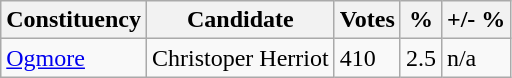<table class="wikitable sortable">
<tr>
<th>Constituency</th>
<th>Candidate</th>
<th>Votes</th>
<th>%</th>
<th>+/- %</th>
</tr>
<tr>
<td><a href='#'>Ogmore</a></td>
<td>Christoper Herriot</td>
<td>410</td>
<td>2.5</td>
<td>n/a</td>
</tr>
</table>
